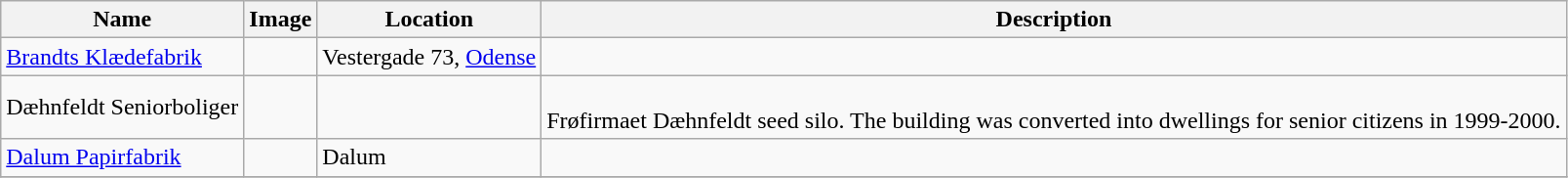<table class="wikitable sortable">
<tr>
<th>Name</th>
<th>Image</th>
<th>Location</th>
<th>Description</th>
</tr>
<tr>
<td><a href='#'>Brandts Klædefabrik</a></td>
<td></td>
<td>Vestergade 73, <a href='#'>Odense</a></td>
<td></td>
</tr>
<tr>
<td>Dæhnfeldt Seniorboliger</td>
<td></td>
<td></td>
<td><br>Frøfirmaet Dæhnfeldt seed silo. The building was converted into dwellings for senior citizens in 1999-2000.</td>
</tr>
<tr>
<td><a href='#'>Dalum Papirfabrik</a></td>
<td></td>
<td>Dalum</td>
<td></td>
</tr>
<tr>
</tr>
</table>
